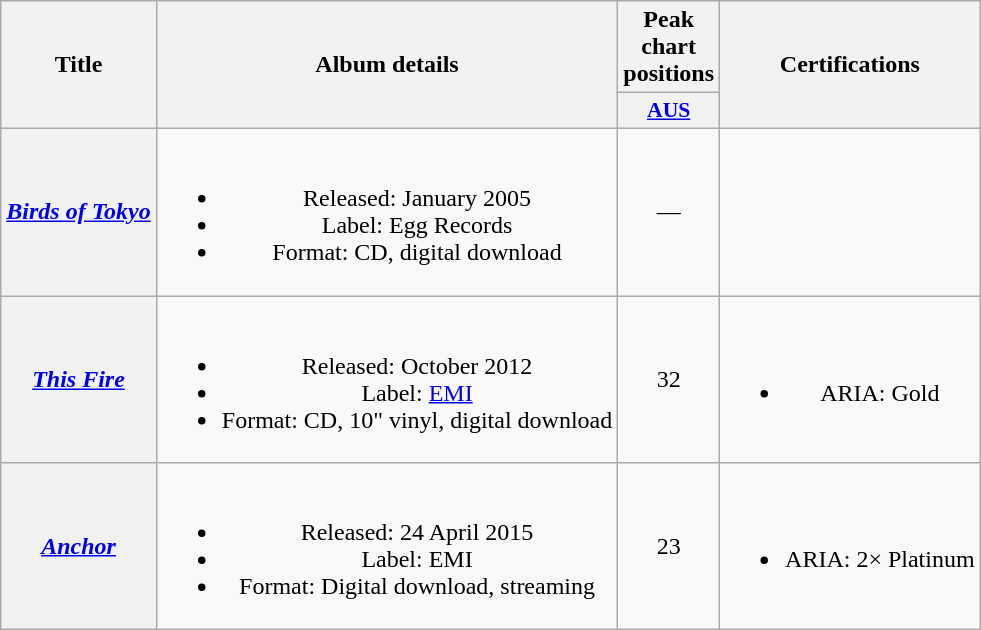<table class="wikitable plainrowheaders" style="text-align:center;">
<tr>
<th scope="col" rowspan="2">Title</th>
<th scope="col" rowspan="2">Album details</th>
<th scope="col">Peak chart<br>positions</th>
<th scope="col" rowspan="2">Certifications</th>
</tr>
<tr>
<th scope="col" style="width:3em; font-size:90%;"><a href='#'>AUS</a><br></th>
</tr>
<tr>
<th scope="row"><em><a href='#'>Birds of Tokyo</a></em></th>
<td><br><ul><li>Released: January 2005</li><li>Label: Egg Records<br></li><li>Format: CD, digital download</li></ul></td>
<td>—</td>
<td></td>
</tr>
<tr>
<th scope="row"><em><a href='#'>This Fire</a></em></th>
<td><br><ul><li>Released: October 2012</li><li>Label: <a href='#'>EMI</a></li><li>Format: CD, 10" vinyl, digital download</li></ul></td>
<td>32</td>
<td><br><ul><li>ARIA: Gold</li></ul></td>
</tr>
<tr>
<th scope="row"><em><a href='#'>Anchor</a></em></th>
<td><br><ul><li>Released: 24 April 2015</li><li>Label: EMI</li><li>Format: Digital download, streaming</li></ul></td>
<td>23</td>
<td><br><ul><li>ARIA: 2× Platinum</li></ul></td>
</tr>
</table>
